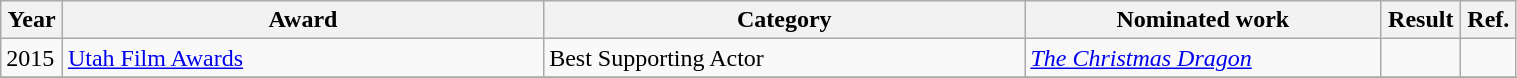<table width="80%" class="wikitable">
<tr>
<th width="10">Year</th>
<th width="300">Award</th>
<th width="300">Category</th>
<th width="220">Nominated work</th>
<th width="30">Result</th>
<th width="10">Ref.</th>
</tr>
<tr>
<td>2015</td>
<td><a href='#'>Utah Film Awards</a></td>
<td>Best Supporting Actor</td>
<td><em><a href='#'>The Christmas Dragon</a></em></td>
<td></td>
<td></td>
</tr>
<tr>
</tr>
</table>
